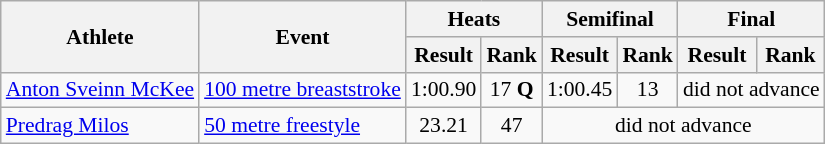<table class="wikitable" border="1" style="font-size:90%; text-align:center">
<tr>
<th rowspan="2">Athlete</th>
<th rowspan="2">Event</th>
<th colspan="2">Heats</th>
<th colspan="2">Semifinal</th>
<th colspan="2">Final</th>
</tr>
<tr>
<th>Result</th>
<th>Rank</th>
<th>Result</th>
<th>Rank</th>
<th>Result</th>
<th>Rank</th>
</tr>
<tr>
<td align="left"><a href='#'>Anton Sveinn McKee</a></td>
<td align="left"><a href='#'>100 metre breaststroke</a></td>
<td>1:00.90</td>
<td>17 <strong>Q</strong></td>
<td>1:00.45</td>
<td>13</td>
<td colspan=2>did not advance</td>
</tr>
<tr>
<td align="left"><a href='#'>Predrag Milos</a></td>
<td align="left"><a href='#'>50 metre freestyle</a></td>
<td>23.21</td>
<td>47</td>
<td colspan=4>did not advance</td>
</tr>
</table>
